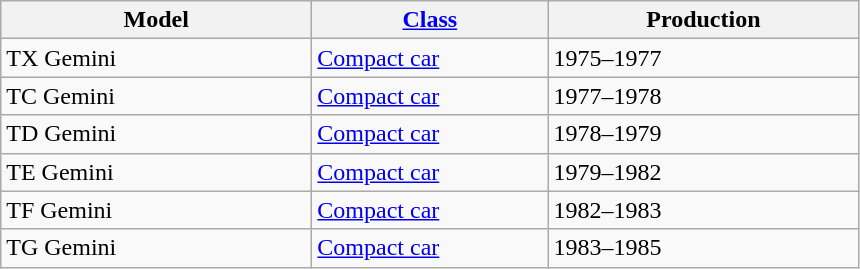<table class="wikitable">
<tr>
<th style="width:200px;">Model</th>
<th style="width:150px;"><a href='#'>Class</a></th>
<th style="width:200px;">Production</th>
</tr>
<tr>
<td valign="top">TX Gemini</td>
<td valign="top"><a href='#'>Compact car</a></td>
<td valign="top">1975–1977</td>
</tr>
<tr>
<td valign="top">TC Gemini</td>
<td valign="top"><a href='#'>Compact car</a></td>
<td valign="top">1977–1978</td>
</tr>
<tr>
<td valign="top">TD Gemini</td>
<td valign="top"><a href='#'>Compact car</a></td>
<td valign="top">1978–1979</td>
</tr>
<tr>
<td valign="top">TE Gemini</td>
<td valign="top"><a href='#'>Compact car</a></td>
<td valign="top">1979–1982</td>
</tr>
<tr>
<td valign="top">TF Gemini</td>
<td valign="top"><a href='#'>Compact car</a></td>
<td valign="top">1982–1983</td>
</tr>
<tr>
<td valign="top">TG Gemini</td>
<td valign="top"><a href='#'>Compact car</a></td>
<td valign="top">1983–1985</td>
</tr>
</table>
